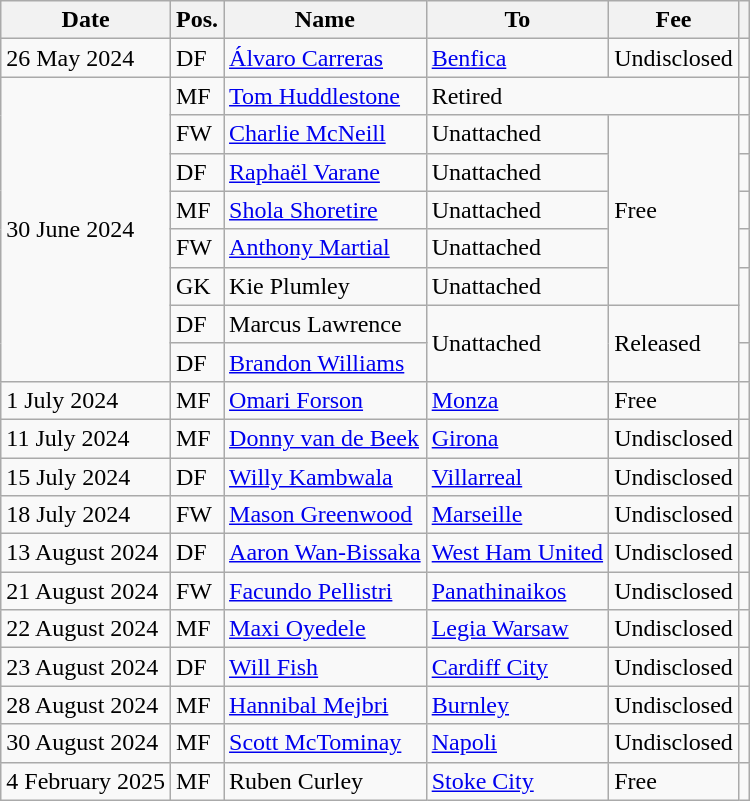<table class="wikitable">
<tr>
<th>Date</th>
<th>Pos.</th>
<th>Name</th>
<th>To</th>
<th>Fee</th>
<th></th>
</tr>
<tr>
<td>26 May 2024</td>
<td>DF</td>
<td> <a href='#'>Álvaro Carreras</a></td>
<td> <a href='#'>Benfica</a></td>
<td>Undisclosed</td>
<td></td>
</tr>
<tr>
<td rowspan="8">30 June 2024</td>
<td>MF</td>
<td> <a href='#'>Tom Huddlestone</a></td>
<td colspan="2">Retired</td>
<td></td>
</tr>
<tr>
<td>FW</td>
<td> <a href='#'>Charlie McNeill</a></td>
<td>Unattached</td>
<td rowspan="5">Free</td>
<td></td>
</tr>
<tr>
<td>DF</td>
<td> <a href='#'>Raphaël Varane</a></td>
<td>Unattached</td>
<td></td>
</tr>
<tr>
<td>MF</td>
<td> <a href='#'>Shola Shoretire</a></td>
<td>Unattached</td>
<td></td>
</tr>
<tr>
<td>FW</td>
<td> <a href='#'>Anthony Martial</a></td>
<td>Unattached</td>
<td></td>
</tr>
<tr>
<td>GK</td>
<td> Kie Plumley</td>
<td>Unattached</td>
<td rowspan="2"></td>
</tr>
<tr>
<td>DF</td>
<td> Marcus Lawrence</td>
<td rowspan="2">Unattached</td>
<td rowspan="2">Released</td>
</tr>
<tr>
<td>DF</td>
<td> <a href='#'>Brandon Williams</a></td>
<td></td>
</tr>
<tr>
<td>1 July 2024</td>
<td>MF</td>
<td> <a href='#'>Omari Forson</a></td>
<td> <a href='#'>Monza</a></td>
<td>Free</td>
<td></td>
</tr>
<tr>
<td>11 July 2024</td>
<td>MF</td>
<td> <a href='#'>Donny van de Beek</a></td>
<td> <a href='#'>Girona</a></td>
<td>Undisclosed</td>
<td></td>
</tr>
<tr>
<td>15 July 2024</td>
<td>DF</td>
<td> <a href='#'>Willy Kambwala</a></td>
<td> <a href='#'>Villarreal</a></td>
<td>Undisclosed</td>
<td></td>
</tr>
<tr>
<td>18 July 2024</td>
<td>FW</td>
<td> <a href='#'>Mason Greenwood</a></td>
<td> <a href='#'>Marseille</a></td>
<td>Undisclosed</td>
<td></td>
</tr>
<tr>
<td>13 August 2024</td>
<td>DF</td>
<td> <a href='#'>Aaron Wan-Bissaka</a></td>
<td> <a href='#'>West Ham United</a></td>
<td>Undisclosed</td>
<td></td>
</tr>
<tr>
<td>21 August 2024</td>
<td>FW</td>
<td> <a href='#'>Facundo Pellistri</a></td>
<td> <a href='#'> Panathinaikos</a></td>
<td>Undisclosed</td>
<td></td>
</tr>
<tr>
<td>22 August 2024</td>
<td>MF</td>
<td> <a href='#'>Maxi Oyedele</a></td>
<td> <a href='#'>Legia Warsaw</a></td>
<td>Undisclosed</td>
<td></td>
</tr>
<tr>
<td>23 August 2024</td>
<td>DF</td>
<td> <a href='#'>Will Fish</a></td>
<td> <a href='#'>Cardiff City</a></td>
<td>Undisclosed</td>
<td></td>
</tr>
<tr>
<td>28 August 2024</td>
<td>MF</td>
<td> <a href='#'>Hannibal Mejbri</a></td>
<td> <a href='#'>Burnley</a></td>
<td>Undisclosed</td>
<td></td>
</tr>
<tr>
<td>30 August 2024</td>
<td>MF</td>
<td> <a href='#'>Scott McTominay</a></td>
<td> <a href='#'>Napoli</a></td>
<td>Undisclosed</td>
<td></td>
</tr>
<tr>
<td>4 February 2025</td>
<td>MF</td>
<td> Ruben Curley</td>
<td> <a href='#'>Stoke City</a></td>
<td>Free</td>
<td></td>
</tr>
</table>
